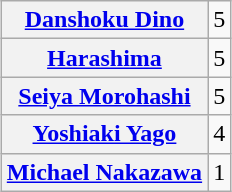<table class="wikitable" style="margin: 1em auto 1em auto;text-align:center">
<tr>
<th><a href='#'>Danshoku Dino</a></th>
<td>5</td>
</tr>
<tr>
<th><a href='#'>Harashima</a></th>
<td>5</td>
</tr>
<tr>
<th><a href='#'>Seiya Morohashi</a></th>
<td>5</td>
</tr>
<tr>
<th><a href='#'>Yoshiaki Yago</a></th>
<td>4</td>
</tr>
<tr>
<th><a href='#'>Michael Nakazawa</a></th>
<td>1</td>
</tr>
</table>
